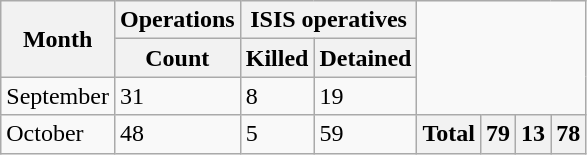<table class="wikitable" style="display: inline-table;">
<tr>
<th rowspan="2">Month</th>
<th>Operations</th>
<th colspan="2">ISIS operatives</th>
</tr>
<tr>
<th>Count</th>
<th>Killed</th>
<th>Detained</th>
</tr>
<tr>
<td>September</td>
<td>31</td>
<td>8</td>
<td>19</td>
</tr>
<tr>
<td>October</td>
<td>48</td>
<td>5</td>
<td>59</td>
<th>Total</th>
<th>79</th>
<th>13</th>
<th>78</th>
</tr>
</table>
